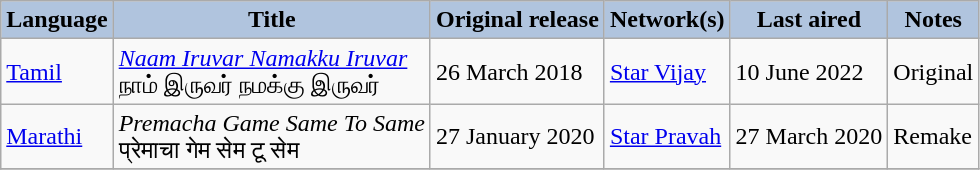<table class="wikitable">
<tr>
<th style="background:LightSteelBlue;">Language</th>
<th style="background:LightSteelBlue;">Title</th>
<th style="background:LightSteelBlue;">Original release</th>
<th style="background:LightSteelBlue;">Network(s)</th>
<th style="background:LightSteelBlue;">Last aired</th>
<th style="background:LightSteelBlue;">Notes</th>
</tr>
<tr>
<td><a href='#'>Tamil</a></td>
<td><em><a href='#'>Naam Iruvar Namakku Iruvar</a></em> <br> நாம் இருவர் நமக்கு இருவர்</td>
<td>26 March 2018</td>
<td><a href='#'>Star Vijay</a></td>
<td>10 June 2022</td>
<td>Original</td>
</tr>
<tr>
<td><a href='#'>Marathi</a></td>
<td><em>Premacha Game Same To Same</em> <br> प्रेमाचा गेम सेम टू सेम</td>
<td>27 January 2020</td>
<td><a href='#'>Star Pravah</a></td>
<td>27 March 2020</td>
<td>Remake</td>
</tr>
<tr>
</tr>
</table>
